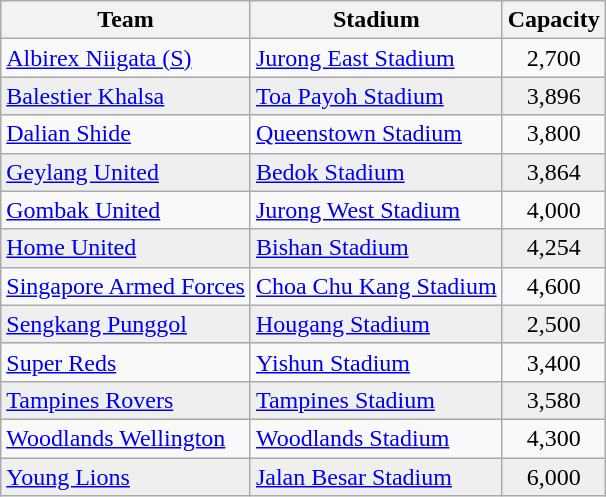<table class="wikitable sortable">
<tr>
<th>Team</th>
<th>Stadium</th>
<th>Capacity</th>
</tr>
<tr>
<td> <a href='#'>Albirex Niigata (S)</a></td>
<td><a href='#'>Jurong East Stadium</a></td>
<td align="center">2,700</td>
</tr>
<tr bgcolor="#EFEFEF">
<td><a href='#'>Balestier Khalsa</a></td>
<td><a href='#'>Toa Payoh Stadium</a></td>
<td align="center">3,896</td>
</tr>
<tr>
<td> <a href='#'>Dalian Shide</a></td>
<td><a href='#'>Queenstown Stadium</a></td>
<td align="center">3,800</td>
</tr>
<tr bgcolor="#EFEFEF">
<td><a href='#'>Geylang United</a></td>
<td><a href='#'>Bedok Stadium</a></td>
<td align="center">3,864</td>
</tr>
<tr>
<td><a href='#'>Gombak United</a></td>
<td><a href='#'>Jurong West Stadium</a></td>
<td align="center">4,000</td>
</tr>
<tr bgcolor="#EFEFEF">
<td><a href='#'>Home United</a></td>
<td><a href='#'>Bishan Stadium</a></td>
<td align="center">4,254</td>
</tr>
<tr>
<td><a href='#'>Singapore Armed Forces</a></td>
<td><a href='#'>Choa Chu Kang Stadium</a></td>
<td align="center">4,600</td>
</tr>
<tr bgcolor="#EFEFEF">
<td><a href='#'>Sengkang Punggol</a></td>
<td><a href='#'>Hougang Stadium</a></td>
<td align="center">2,500</td>
</tr>
<tr>
<td> <a href='#'>Super Reds</a></td>
<td><a href='#'>Yishun Stadium</a></td>
<td align="center">3,400</td>
</tr>
<tr bgcolor="#EFEFEF">
<td><a href='#'>Tampines Rovers</a></td>
<td><a href='#'>Tampines Stadium</a></td>
<td align="center">3,580</td>
</tr>
<tr>
<td><a href='#'>Woodlands Wellington</a></td>
<td><a href='#'>Woodlands Stadium</a></td>
<td align="center">4,300</td>
</tr>
<tr bgcolor="#EFEFEF">
<td><a href='#'>Young Lions</a></td>
<td><a href='#'>Jalan Besar Stadium</a></td>
<td align="center">6,000</td>
</tr>
</table>
